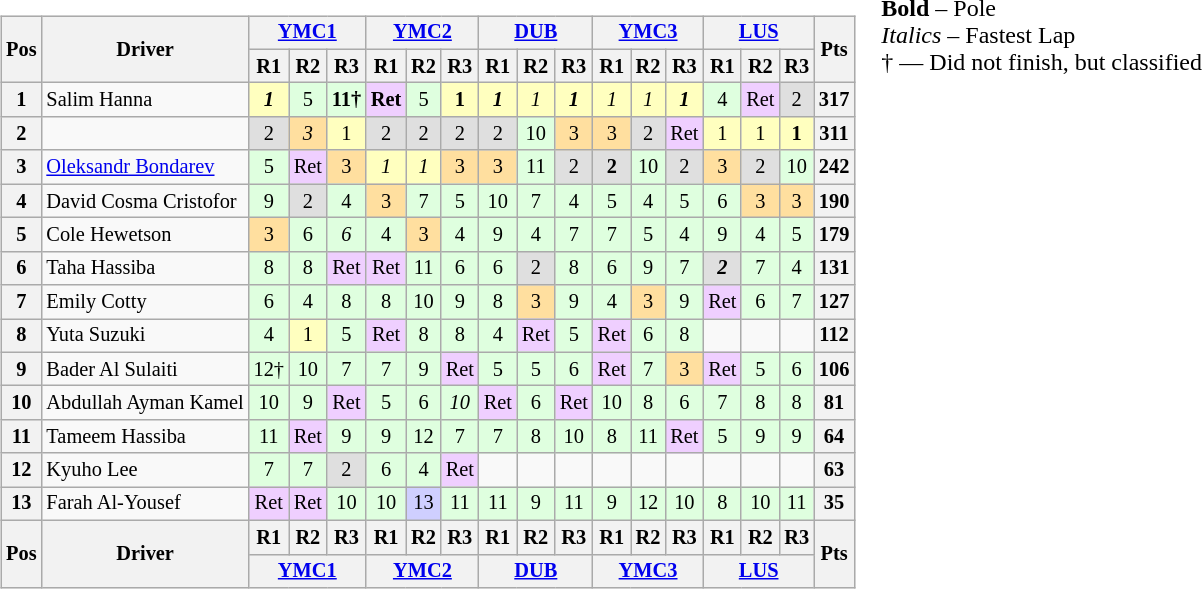<table>
<tr>
<td style="vertical-align:top"><br><table class="wikitable" style="font-size: 85%; text-align:center">
<tr>
<th rowspan=2>Pos</th>
<th rowspan=2>Driver</th>
<th colspan=3><a href='#'>YMC1</a><br></th>
<th colspan=3><a href='#'>YMC2</a><br></th>
<th colspan=3><a href='#'>DUB</a><br></th>
<th colspan=3><a href='#'>YMC3</a><br></th>
<th colspan=3><a href='#'>LUS</a><br></th>
<th rowspan=2>Pts</th>
</tr>
<tr>
<th>R1</th>
<th>R2</th>
<th>R3</th>
<th>R1</th>
<th>R2</th>
<th>R3</th>
<th>R1</th>
<th>R2</th>
<th>R3</th>
<th>R1</th>
<th>R2</th>
<th>R3</th>
<th>R1</th>
<th>R2</th>
<th>R3</th>
</tr>
<tr>
<th>1</th>
<td style="text-align:left"> Salim Hanna</td>
<td style="background:#FFFFBF"><strong><em>1</em></strong></td>
<td style="background:#DFFFDF">5</td>
<td style="background:#DFFFDF"><strong>11†</strong></td>
<td style="background:#EFCFFF"><strong>Ret</strong></td>
<td style="background:#DFFFDF">5</td>
<td style="background:#FFFFBF"><strong>1</strong></td>
<td style="background:#FFFFBF"><strong><em>1</em></strong></td>
<td style="background:#FFFFBF"><em>1</em></td>
<td style="background:#FFFFBF"><strong><em>1</em></strong></td>
<td style="background:#FFFFBF"><em>1</em></td>
<td style="background:#FFFFBF"><em>1</em></td>
<td style="background:#FFFFBF"><strong><em>1</em></strong></td>
<td style="background:#DFFFDF">4</td>
<td style="background:#EFCFFF">Ret</td>
<td style="background:#DFDFDF">2</td>
<th>317</th>
</tr>
<tr>
<th>2</th>
<td style="text-align:left"> </td>
<td style="background:#DFDFDF">2</td>
<td style="background:#FFDF9F"><em>3</em></td>
<td style="background:#FFFFBF">1</td>
<td style="background:#DFDFDF">2</td>
<td style="background:#DFDFDF">2</td>
<td style="background:#DFDFDF">2</td>
<td style="background:#DFDFDF">2</td>
<td style="background:#DFFFDF">10</td>
<td style="background:#FFDF9F">3</td>
<td style="background:#FFDF9F">3</td>
<td style="background:#DFDFDF">2</td>
<td style="background:#EFCFFF">Ret</td>
<td style="background:#FFFFBF">1</td>
<td style="background:#FFFFBF">1</td>
<td style="background:#FFFFBF"><strong>1</strong></td>
<th>311</th>
</tr>
<tr>
<th>3</th>
<td style="text-align:left"> <a href='#'>Oleksandr Bondarev</a></td>
<td style="background:#DFFFDF">5</td>
<td style="background:#EFCFFF">Ret</td>
<td style="background:#FFDF9F">3</td>
<td style="background:#FFFFBF"><em>1</em></td>
<td style="background:#FFFFBF"><em>1</em></td>
<td style="background:#FFDF9F">3</td>
<td style="background:#FFDF9F">3</td>
<td style="background:#DFFFDF">11</td>
<td style="background:#DFDFDF">2</td>
<td style="background:#DFDFDF"><strong>2</strong></td>
<td style="background:#DFFFDF">10</td>
<td style="background:#DFDFDF">2</td>
<td style="background:#FFDF9F">3</td>
<td style="background:#DFDFDF">2</td>
<td style="background:#DFFFDF">10</td>
<th>242</th>
</tr>
<tr>
<th>4</th>
<td style="text-align:left" nowrap=""> David Cosma Cristofor</td>
<td style="background:#DFFFDF">9</td>
<td style="background:#DFDFDF">2</td>
<td style="background:#DFFFDF">4</td>
<td style="background:#FFDF9F">3</td>
<td style="background:#DFFFDF">7</td>
<td style="background:#DFFFDF">5</td>
<td style="background:#DFFFDF">10</td>
<td style="background:#DFFFDF">7</td>
<td style="background:#DFFFDF">4</td>
<td style="background:#DFFFDF">5</td>
<td style="background:#DFFFDF">4</td>
<td style="background:#DFFFDF">5</td>
<td style="background:#DFFFDF">6</td>
<td style="background:#FFDF9F">3</td>
<td style="background:#FFDF9F">3</td>
<th>190</th>
</tr>
<tr>
<th>5</th>
<td style="text-align:left"> Cole Hewetson</td>
<td style="background:#FFDF9F">3</td>
<td style="background:#DFFFDF">6</td>
<td style="background:#DFFFDF"><em>6</em></td>
<td style="background:#DFFFDF">4</td>
<td style="background:#FFDF9F">3</td>
<td style="background:#DFFFDF">4</td>
<td style="background:#DFFFDF">9</td>
<td style="background:#DFFFDF">4</td>
<td style="background:#DFFFDF">7</td>
<td style="background:#DFFFDF">7</td>
<td style="background:#DFFFDF">5</td>
<td style="background:#DFFFDF">4</td>
<td style="background:#DFFFDF">9</td>
<td style="background:#DFFFDF">4</td>
<td style="background:#DFFFDF">5</td>
<th>179</th>
</tr>
<tr>
<th>6</th>
<td style="text-align:left"> Taha Hassiba</td>
<td style="background:#DFFFDF">8</td>
<td style="background:#DFFFDF">8</td>
<td style="background:#EFCFFF">Ret</td>
<td style="background:#EFCFFF">Ret</td>
<td style="background:#DFFFDF">11</td>
<td style="background:#DFFFDF">6</td>
<td style="background:#DFFFDF">6</td>
<td style="background:#DFDFDF">2</td>
<td style="background:#DFFFDF">8</td>
<td style="background:#DFFFDF">6</td>
<td style="background:#DFFFDF">9</td>
<td style="background:#DFFFDF">7</td>
<td style="background:#DFDFDF"><strong><em>2</em></strong></td>
<td style="background:#DFFFDF">7</td>
<td style="background:#DFFFDF">4</td>
<th>131</th>
</tr>
<tr>
<th>7</th>
<td style="text-align:left"> Emily Cotty</td>
<td style="background:#DFFFDF">6</td>
<td style="background:#DFFFDF">4</td>
<td style="background:#DFFFDF">8</td>
<td style="background:#DFFFDF">8</td>
<td style="background:#DFFFDF">10</td>
<td style="background:#DFFFDF">9</td>
<td style="background:#DFFFDF">8</td>
<td style="background:#FFDF9F">3</td>
<td style="background:#DFFFDF">9</td>
<td style="background:#DFFFDF">4</td>
<td style="background:#FFDF9F">3</td>
<td style="background:#DFFFDF">9</td>
<td style="background:#EFCFFF">Ret</td>
<td style="background:#DFFFDF">6</td>
<td style="background:#DFFFDF">7</td>
<th>127</th>
</tr>
<tr>
<th>8</th>
<td style="text-align:left"> Yuta Suzuki</td>
<td style="background:#DFFFDF">4</td>
<td style="background:#FFFFBF">1</td>
<td style="background:#DFFFDF">5</td>
<td style="background:#EFCFFF">Ret</td>
<td style="background:#DFFFDF">8</td>
<td style="background:#DFFFDF">8</td>
<td style="background:#DFFFDF">4</td>
<td style="background:#EFCFFF">Ret</td>
<td style="background:#DFFFDF">5</td>
<td style="background:#EFCFFF">Ret</td>
<td style="background:#DFFFDF">6</td>
<td style="background:#DFFFDF">8</td>
<td></td>
<td></td>
<td></td>
<th>112</th>
</tr>
<tr>
<th>9</th>
<td style="text-align:left"> Bader Al Sulaiti</td>
<td style="background:#DFFFDF">12†</td>
<td style="background:#DFFFDF">10</td>
<td style="background:#DFFFDF">7</td>
<td style="background:#DFFFDF">7</td>
<td style="background:#DFFFDF">9</td>
<td style="background:#EFCFFF">Ret</td>
<td style="background:#DFFFDF">5</td>
<td style="background:#DFFFDF">5</td>
<td style="background:#DFFFDF">6</td>
<td style="background:#EFCFFF">Ret</td>
<td style="background:#DFFFDF">7</td>
<td style="background:#FFDF9F">3</td>
<td style="background:#EFCFFF">Ret</td>
<td style="background:#DFFFDF">5</td>
<td style="background:#DFFFDF">6</td>
<th>106</th>
</tr>
<tr>
<th>10</th>
<td style="text-align:left"> Abdullah Ayman Kamel</td>
<td style="background:#DFFFDF">10</td>
<td style="background:#DFFFDF">9</td>
<td style="background:#EFCFFF">Ret</td>
<td style="background:#DFFFDF">5</td>
<td style="background:#DFFFDF">6</td>
<td style="background:#DFFFDF"><em>10</em></td>
<td style="background:#EFCFFF">Ret</td>
<td style="background:#DFFFDF">6</td>
<td style="background:#EFCFFF">Ret</td>
<td style="background:#DFFFDF">10</td>
<td style="background:#DFFFDF">8</td>
<td style="background:#DFFFDF">6</td>
<td style="background:#DFFFDF">7</td>
<td style="background:#DFFFDF">8</td>
<td style="background:#DFFFDF">8</td>
<th>81</th>
</tr>
<tr>
<th>11</th>
<td style="text-align:left"> Tameem Hassiba</td>
<td style="background:#DFFFDF">11</td>
<td style="background:#EFCFFF">Ret</td>
<td style="background:#DFFFDF">9</td>
<td style="background:#DFFFDF">9</td>
<td style="background:#DFFFDF">12</td>
<td style="background:#DFFFDF">7</td>
<td style="background:#DFFFDF">7</td>
<td style="background:#DFFFDF">8</td>
<td style="background:#DFFFDF">10</td>
<td style="background:#DFFFDF">8</td>
<td style="background:#DFFFDF">11</td>
<td style="background:#EFCFFF">Ret</td>
<td style="background:#DFFFDF">5</td>
<td style="background:#DFFFDF">9</td>
<td style="background:#DFFFDF">9</td>
<th>64</th>
</tr>
<tr>
<th>12</th>
<td style="text-align:left"> Kyuho Lee</td>
<td style="background:#DFFFDF">7</td>
<td style="background:#DFFFDF">7</td>
<td style="background:#DFDFDF">2</td>
<td style="background:#DFFFDF">6</td>
<td style="background:#DFFFDF">4</td>
<td style="background:#EFCFFF">Ret</td>
<td></td>
<td></td>
<td></td>
<td></td>
<td></td>
<td></td>
<td></td>
<td></td>
<td></td>
<th>63</th>
</tr>
<tr>
<th>13</th>
<td style="text-align:left"> Farah Al-Yousef</td>
<td style="background:#EFCFFF">Ret</td>
<td style="background:#EFCFFF">Ret</td>
<td style="background:#DFFFDF">10</td>
<td style="background:#DFFFDF">10</td>
<td style="background:#cfcfff">13</td>
<td style="background:#DFFFDF">11</td>
<td style="background:#DFFFDF">11</td>
<td style="background:#DFFFDF">9</td>
<td style="background:#DFFFDF">11</td>
<td style="background:#DFFFDF">9</td>
<td style="background:#DFFFDF">12</td>
<td style="background:#DFFFDF">10</td>
<td style="background:#DFFFDF">8</td>
<td style="background:#DFFFDF">10</td>
<td style="background:#DFFFDF">11</td>
<th>35</th>
</tr>
<tr>
<th rowspan=2>Pos</th>
<th rowspan=2>Driver</th>
<th>R1</th>
<th>R2</th>
<th>R3</th>
<th>R1</th>
<th>R2</th>
<th>R3</th>
<th>R1</th>
<th>R2</th>
<th>R3</th>
<th>R1</th>
<th>R2</th>
<th>R3</th>
<th>R1</th>
<th>R2</th>
<th>R3</th>
<th rowspan=2>Pts</th>
</tr>
<tr>
<th colspan=3><a href='#'>YMC1</a><br></th>
<th colspan=3><a href='#'>YMC2</a><br></th>
<th colspan=3><a href='#'>DUB</a><br></th>
<th colspan=3><a href='#'>YMC3</a><br></th>
<th colspan=3><a href='#'>LUS</a><br></th>
</tr>
</table>
</td>
<td style="vertical-align:top"><br>
<span><strong>Bold</strong> – Pole<br><em>Italics</em> – Fastest Lap<br>† — Did not finish, but classified</span></td>
</tr>
</table>
